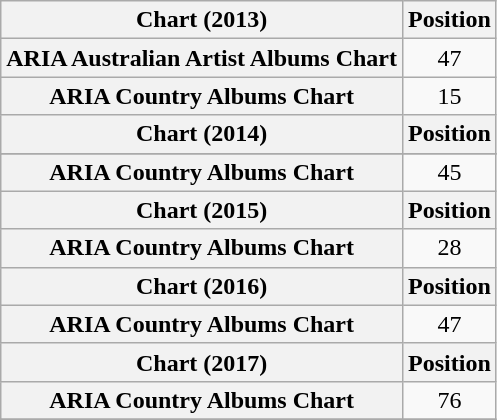<table class="wikitable sortable plainrowheaders" style="text-align:center">
<tr>
<th scope="col">Chart (2013)</th>
<th scope="col">Position</th>
</tr>
<tr>
<th scope="row">ARIA Australian Artist Albums Chart</th>
<td>47</td>
</tr>
<tr>
<th scope="row">ARIA Country Albums Chart</th>
<td>15</td>
</tr>
<tr>
<th scope="col">Chart (2014)</th>
<th scope="col">Position</th>
</tr>
<tr>
</tr>
<tr>
<th scope="row">ARIA Country Albums Chart</th>
<td>45</td>
</tr>
<tr>
<th scope="col">Chart (2015)</th>
<th scope="col">Position</th>
</tr>
<tr>
<th scope="row">ARIA Country Albums Chart</th>
<td>28</td>
</tr>
<tr>
<th scope="col">Chart (2016)</th>
<th scope="col">Position</th>
</tr>
<tr>
<th scope="row">ARIA Country Albums Chart</th>
<td>47</td>
</tr>
<tr>
<th scope="col">Chart (2017)</th>
<th scope="col">Position</th>
</tr>
<tr>
<th scope="row">ARIA Country Albums Chart</th>
<td>76</td>
</tr>
<tr>
</tr>
</table>
